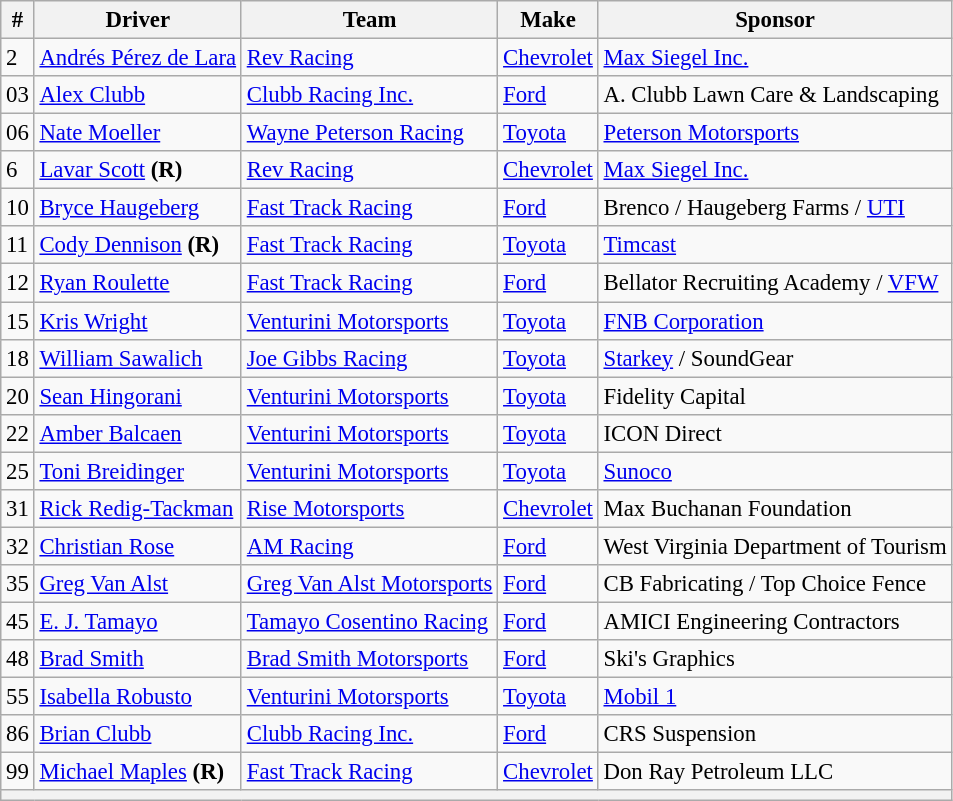<table class="wikitable" style="font-size: 95%;">
<tr>
<th>#</th>
<th>Driver</th>
<th>Team</th>
<th>Make</th>
<th>Sponsor</th>
</tr>
<tr>
<td>2</td>
<td nowrap=""><a href='#'>Andrés Pérez de Lara</a></td>
<td><a href='#'>Rev Racing</a></td>
<td><a href='#'>Chevrolet</a></td>
<td><a href='#'>Max Siegel Inc.</a></td>
</tr>
<tr>
<td>03</td>
<td><a href='#'>Alex Clubb</a></td>
<td><a href='#'>Clubb Racing Inc.</a></td>
<td><a href='#'>Ford</a></td>
<td>A. Clubb Lawn Care & Landscaping</td>
</tr>
<tr>
<td>06</td>
<td><a href='#'>Nate Moeller</a></td>
<td><a href='#'>Wayne Peterson Racing</a></td>
<td><a href='#'>Toyota</a></td>
<td><a href='#'>Peterson Motorsports</a></td>
</tr>
<tr>
<td>6</td>
<td><a href='#'>Lavar Scott</a> <strong>(R)</strong></td>
<td><a href='#'>Rev Racing</a></td>
<td><a href='#'>Chevrolet</a></td>
<td><a href='#'>Max Siegel Inc.</a></td>
</tr>
<tr>
<td>10</td>
<td><a href='#'>Bryce Haugeberg</a></td>
<td><a href='#'>Fast Track Racing</a></td>
<td><a href='#'>Ford</a></td>
<td nowrap="">Brenco / Haugeberg Farms / <a href='#'>UTI</a></td>
</tr>
<tr>
<td>11</td>
<td><a href='#'>Cody Dennison</a> <strong>(R)</strong></td>
<td><a href='#'>Fast Track Racing</a></td>
<td><a href='#'>Toyota</a></td>
<td><a href='#'>Timcast</a></td>
</tr>
<tr>
<td>12</td>
<td><a href='#'>Ryan Roulette</a></td>
<td><a href='#'>Fast Track Racing</a></td>
<td><a href='#'>Ford</a></td>
<td>Bellator Recruiting Academy / <a href='#'>VFW</a></td>
</tr>
<tr>
<td>15</td>
<td><a href='#'>Kris Wright</a></td>
<td><a href='#'>Venturini Motorsports</a></td>
<td><a href='#'>Toyota</a></td>
<td><a href='#'>FNB Corporation</a></td>
</tr>
<tr>
<td>18</td>
<td><a href='#'>William Sawalich</a></td>
<td><a href='#'>Joe Gibbs Racing</a></td>
<td><a href='#'>Toyota</a></td>
<td><a href='#'>Starkey</a> / SoundGear</td>
</tr>
<tr>
<td>20</td>
<td><a href='#'>Sean Hingorani</a></td>
<td><a href='#'>Venturini Motorsports</a></td>
<td><a href='#'>Toyota</a></td>
<td>Fidelity Capital</td>
</tr>
<tr>
<td>22</td>
<td><a href='#'>Amber Balcaen</a></td>
<td><a href='#'>Venturini Motorsports</a></td>
<td><a href='#'>Toyota</a></td>
<td>ICON Direct</td>
</tr>
<tr>
<td>25</td>
<td><a href='#'>Toni Breidinger</a></td>
<td><a href='#'>Venturini Motorsports</a></td>
<td><a href='#'>Toyota</a></td>
<td><a href='#'>Sunoco</a></td>
</tr>
<tr>
<td>31</td>
<td><a href='#'>Rick Redig-Tackman</a></td>
<td><a href='#'>Rise Motorsports</a></td>
<td><a href='#'>Chevrolet</a></td>
<td>Max Buchanan Foundation</td>
</tr>
<tr>
<td>32</td>
<td><a href='#'>Christian Rose</a></td>
<td><a href='#'>AM Racing</a></td>
<td><a href='#'>Ford</a></td>
<td nowrap="">West Virginia Department of Tourism</td>
</tr>
<tr>
<td>35</td>
<td><a href='#'>Greg Van Alst</a></td>
<td nowrap=""><a href='#'>Greg Van Alst Motorsports</a></td>
<td><a href='#'>Ford</a></td>
<td>CB Fabricating / Top Choice Fence</td>
</tr>
<tr>
<td>45</td>
<td><a href='#'>E. J. Tamayo</a></td>
<td><a href='#'>Tamayo Cosentino Racing</a></td>
<td><a href='#'>Ford</a></td>
<td>AMICI Engineering Contractors</td>
</tr>
<tr>
<td>48</td>
<td><a href='#'>Brad Smith</a></td>
<td nowrap=""><a href='#'>Brad Smith Motorsports</a></td>
<td><a href='#'>Ford</a></td>
<td>Ski's Graphics</td>
</tr>
<tr>
<td>55</td>
<td><a href='#'>Isabella Robusto</a></td>
<td><a href='#'>Venturini Motorsports</a></td>
<td><a href='#'>Toyota</a></td>
<td><a href='#'>Mobil 1</a></td>
</tr>
<tr>
<td>86</td>
<td><a href='#'>Brian Clubb</a></td>
<td><a href='#'>Clubb Racing Inc.</a></td>
<td><a href='#'>Ford</a></td>
<td>CRS Suspension</td>
</tr>
<tr>
<td>99</td>
<td><a href='#'>Michael Maples</a> <strong>(R)</strong></td>
<td><a href='#'>Fast Track Racing</a></td>
<td><a href='#'>Chevrolet</a></td>
<td>Don Ray Petroleum LLC</td>
</tr>
<tr>
<th colspan="5"></th>
</tr>
</table>
